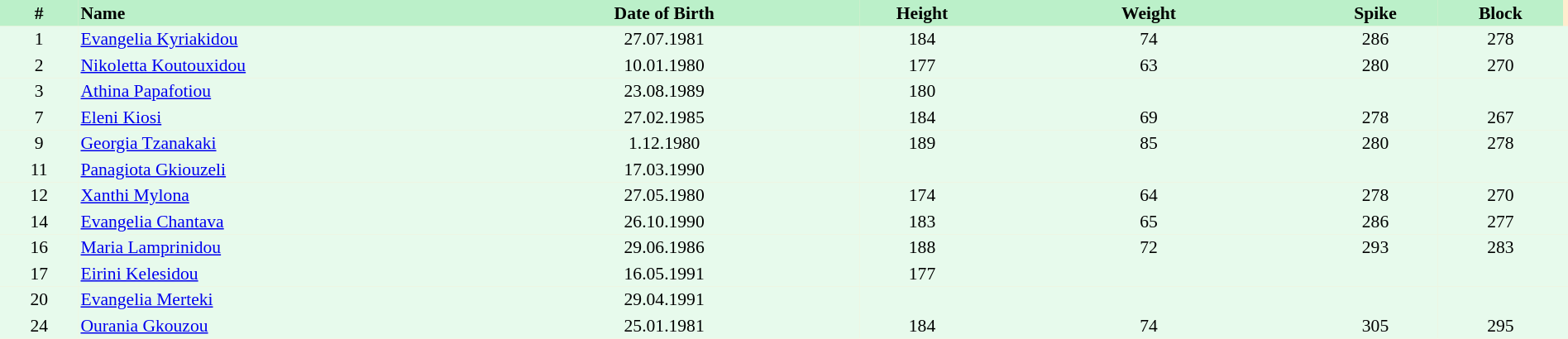<table border=0 cellpadding=2 cellspacing=0  |- bgcolor=#FFECCE style="text-align:center; font-size:90%;" width=100%>
<tr bgcolor=#BBF0C9>
<th width=5%>#</th>
<th width=25% align=left>Name</th>
<th width=25%>Date of Birth</th>
<th width=8%>Height</th>
<th width=21%>Weight</th>
<th width=8%>Spike</th>
<th width=8%>Block</th>
</tr>
<tr bgcolor=#E7FAEC>
<td>1</td>
<td align=left><a href='#'>Evangelia Kyriakidou</a></td>
<td>27.07.1981</td>
<td>184</td>
<td>74</td>
<td>286</td>
<td>278</td>
<td></td>
</tr>
<tr bgcolor=#E7FAEC>
<td>2</td>
<td align=left><a href='#'>Nikoletta Koutouxidou</a></td>
<td>10.01.1980</td>
<td>177</td>
<td>63</td>
<td>280</td>
<td>270</td>
<td></td>
</tr>
<tr bgcolor=#E7FAEC>
<td>3</td>
<td align=left><a href='#'>Athina Papafotiou</a></td>
<td>23.08.1989</td>
<td>180</td>
<td></td>
<td></td>
<td></td>
<td></td>
</tr>
<tr bgcolor=#E7FAEC>
<td>7</td>
<td align=left><a href='#'>Eleni Kiosi</a></td>
<td>27.02.1985</td>
<td>184</td>
<td>69</td>
<td>278</td>
<td>267</td>
<td></td>
</tr>
<tr bgcolor=#E7FAEC>
<td>9</td>
<td align=left><a href='#'>Georgia Tzanakaki</a></td>
<td>1.12.1980</td>
<td>189</td>
<td>85</td>
<td>280</td>
<td>278</td>
<td></td>
</tr>
<tr bgcolor=#E7FAEC>
<td>11</td>
<td align=left><a href='#'>Panagiota Gkiouzeli</a></td>
<td>17.03.1990</td>
<td></td>
<td></td>
<td></td>
<td></td>
<td></td>
</tr>
<tr bgcolor=#E7FAEC>
<td>12</td>
<td align=left><a href='#'>Xanthi Mylona</a></td>
<td>27.05.1980</td>
<td>174</td>
<td>64</td>
<td>278</td>
<td>270</td>
<td></td>
</tr>
<tr bgcolor=#E7FAEC>
<td>14</td>
<td align=left><a href='#'>Evangelia Chantava</a></td>
<td>26.10.1990</td>
<td>183</td>
<td>65</td>
<td>286</td>
<td>277</td>
<td></td>
</tr>
<tr bgcolor=#E7FAEC>
<td>16</td>
<td align=left><a href='#'>Maria Lamprinidou</a></td>
<td>29.06.1986</td>
<td>188</td>
<td>72</td>
<td>293</td>
<td>283</td>
<td></td>
</tr>
<tr bgcolor=#E7FAEC>
<td>17</td>
<td align=left><a href='#'>Eirini Kelesidou</a></td>
<td>16.05.1991</td>
<td>177</td>
<td></td>
<td></td>
<td></td>
<td></td>
</tr>
<tr bgcolor=#E7FAEC>
<td>20</td>
<td align=left><a href='#'>Evangelia Merteki</a></td>
<td>29.04.1991</td>
<td></td>
<td></td>
<td></td>
<td></td>
<td></td>
</tr>
<tr bgcolor=#E7FAEC>
<td>24</td>
<td align=left><a href='#'>Ourania Gkouzou</a></td>
<td>25.01.1981</td>
<td>184</td>
<td>74</td>
<td>305</td>
<td>295</td>
<td></td>
</tr>
</table>
